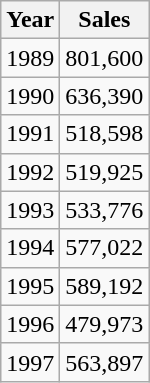<table class="wikitable">
<tr>
<th>Year</th>
<th>Sales</th>
</tr>
<tr>
<td>1989</td>
<td>801,600</td>
</tr>
<tr>
<td>1990</td>
<td>636,390</td>
</tr>
<tr>
<td>1991</td>
<td>518,598</td>
</tr>
<tr>
<td>1992</td>
<td>519,925</td>
</tr>
<tr>
<td>1993</td>
<td>533,776</td>
</tr>
<tr>
<td>1994</td>
<td>577,022</td>
</tr>
<tr>
<td>1995</td>
<td>589,192</td>
</tr>
<tr>
<td>1996</td>
<td>479,973</td>
</tr>
<tr>
<td>1997</td>
<td>563,897</td>
</tr>
</table>
